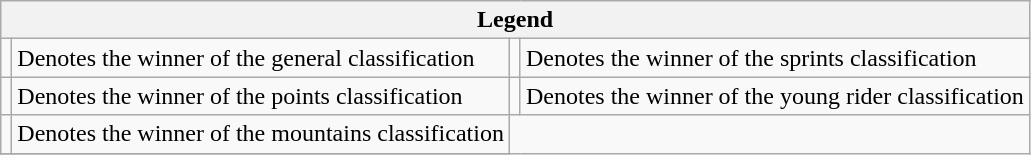<table class="wikitable">
<tr>
<th colspan="4">Legend</th>
</tr>
<tr>
<td></td>
<td>Denotes the winner of the general classification</td>
<td></td>
<td>Denotes the winner of the sprints classification</td>
</tr>
<tr>
<td></td>
<td>Denotes the winner of the points classification</td>
<td></td>
<td>Denotes the winner of the young rider classification</td>
</tr>
<tr>
<td></td>
<td>Denotes the winner of the mountains classification</td>
</tr>
<tr>
</tr>
</table>
